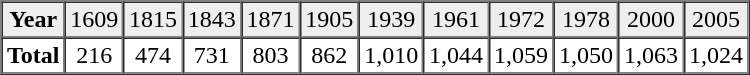<table border="1" cellpadding="2" cellspacing="0" width="500">
<tr bgcolor="#eeeeee" align="center">
<td><strong>Year</strong></td>
<td>1609</td>
<td>1815</td>
<td>1843</td>
<td>1871</td>
<td>1905</td>
<td>1939</td>
<td>1961</td>
<td>1972</td>
<td>1978</td>
<td>2000</td>
<td>2005</td>
</tr>
<tr align="center">
<td><strong>Total</strong></td>
<td>216</td>
<td>474</td>
<td>731</td>
<td>803</td>
<td>862</td>
<td>1,010</td>
<td>1,044</td>
<td>1,059</td>
<td>1,050</td>
<td>1,063</td>
<td>1,024</td>
</tr>
</table>
